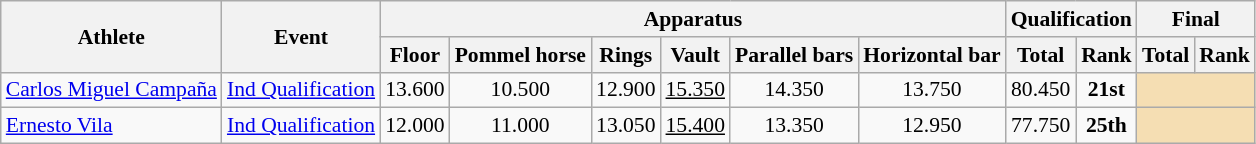<table class="wikitable" style="font-size:90%">
<tr>
<th rowspan="2">Athlete</th>
<th rowspan="2">Event</th>
<th colspan = "6">Apparatus</th>
<th colspan = "2">Qualification</th>
<th colspan = "2">Final</th>
</tr>
<tr>
<th>Floor</th>
<th>Pommel horse</th>
<th>Rings</th>
<th>Vault</th>
<th>Parallel bars</th>
<th>Horizontal bar</th>
<th>Total</th>
<th>Rank</th>
<th>Total</th>
<th>Rank</th>
</tr>
<tr>
<td><a href='#'>Carlos Miguel Campaña</a></td>
<td><a href='#'>Ind Qualification</a></td>
<td align=center>13.600</td>
<td align=center>10.500</td>
<td align=center>12.900</td>
<td align=center><u>15.350</u></td>
<td align=center>14.350</td>
<td align=center>13.750</td>
<td align=center>80.450</td>
<td align=center><strong>21st</strong></td>
<td align=center bgcolor=wheat colspan=2></td>
</tr>
<tr>
<td><a href='#'>Ernesto Vila</a></td>
<td><a href='#'>Ind Qualification</a></td>
<td align=center>12.000</td>
<td align=center>11.000</td>
<td align=center>13.050</td>
<td align=center><u>15.400</u></td>
<td align=center>13.350</td>
<td align=center>12.950</td>
<td align=center>77.750</td>
<td align=center><strong>25th</strong></td>
<td align=center bgcolor=wheat colspan=2></td>
</tr>
</table>
